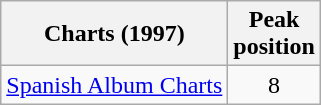<table class="wikitable sortable">
<tr>
<th scope="col">Charts (1997)</th>
<th scope="col">Peak<br>position</th>
</tr>
<tr>
<td><a href='#'>Spanish Album Charts</a></td>
<td align="center">8</td>
</tr>
</table>
